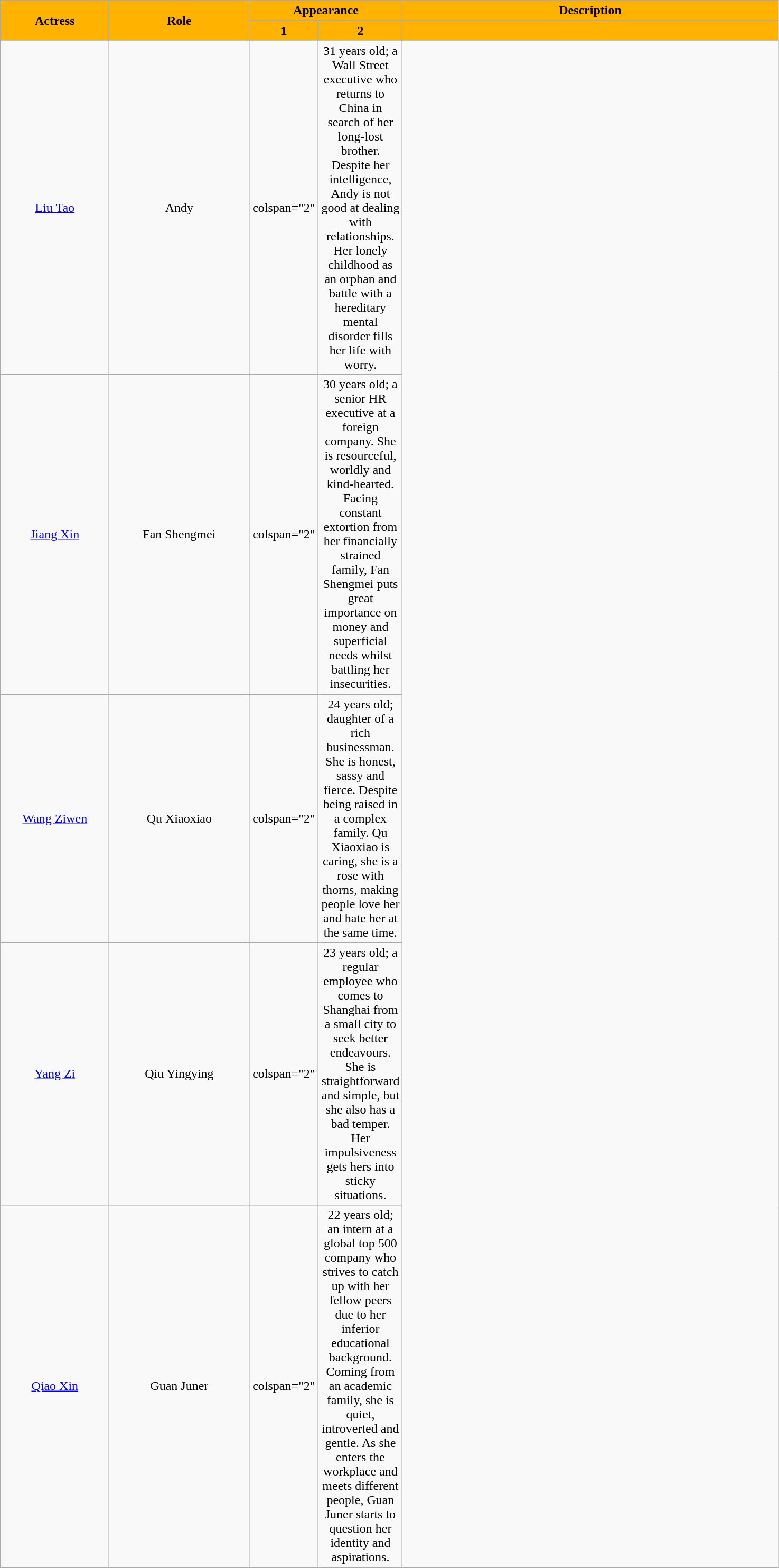<table class="wikitable" style="text-align:center">
<tr style="background:#ffb200">
<td rowspan="2" style="width:14%"><strong>Actress</strong></td>
<td rowspan="2" style="width:18%"><strong>Role</strong></td>
<td colspan="2"><strong>Appearance</strong></td>
<td><strong>Description</strong></td>
</tr>
<tr style="background:#ffb200">
<td style="width:60pt;"><strong>1</strong></td>
<td style="width:60pt;"><strong>2</strong></td>
<td style="width:350pt;"></td>
</tr>
<tr>
<td><a href='#'>Liu Tao</a></td>
<td>Andy</td>
<td>colspan="2" </td>
<td>31 years old; a Wall Street executive who returns to China in search of her long-lost brother. Despite her intelligence, Andy is not good at dealing with relationships. Her lonely childhood as an orphan and battle with a hereditary mental disorder fills her life with worry.</td>
</tr>
<tr>
<td><a href='#'>Jiang Xin</a></td>
<td>Fan Shengmei</td>
<td>colspan="2" </td>
<td>30 years old; a senior HR executive at a foreign company. She is resourceful, worldly and kind-hearted. Facing constant extortion from her financially strained family, Fan Shengmei puts great importance on money and superficial needs whilst battling her insecurities.</td>
</tr>
<tr>
<td><a href='#'>Wang Ziwen</a></td>
<td>Qu Xiaoxiao</td>
<td>colspan="2" </td>
<td>24 years old; daughter of a rich businessman. She is honest, sassy and fierce. Despite being raised in a complex family. Qu Xiaoxiao is caring, she is a rose with thorns, making people love her and hate her at the same time.</td>
</tr>
<tr>
<td><a href='#'>Yang Zi</a></td>
<td>Qiu Yingying</td>
<td>colspan="2" </td>
<td>23 years old; a regular employee who comes to Shanghai from a small city to seek better endeavours. She is straightforward and simple, but she also has a bad temper. Her impulsiveness gets hers into sticky situations.</td>
</tr>
<tr>
<td><a href='#'>Qiao Xin</a></td>
<td>Guan Juner</td>
<td>colspan="2" </td>
<td>22 years old; an intern at a global top 500 company who strives to catch up with her fellow peers due to her inferior educational background. Coming from an academic family, she is quiet, introverted and gentle. As she enters the workplace and meets different people, Guan Juner starts to question her identity and aspirations.</td>
</tr>
</table>
